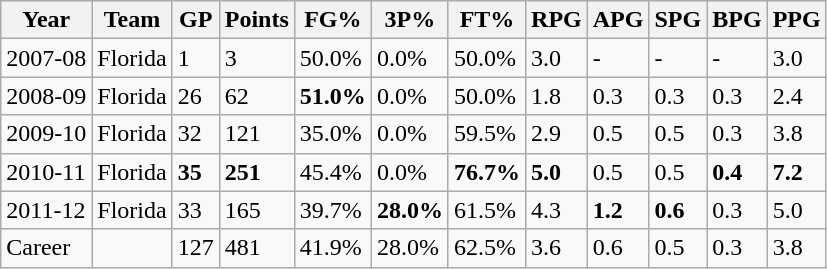<table class="wikitable">
<tr>
<th>Year</th>
<th>Team</th>
<th>GP</th>
<th>Points</th>
<th>FG%</th>
<th>3P%</th>
<th>FT%</th>
<th>RPG</th>
<th>APG</th>
<th>SPG</th>
<th>BPG</th>
<th>PPG</th>
</tr>
<tr>
<td>2007-08</td>
<td>Florida</td>
<td>1</td>
<td>3</td>
<td>50.0%</td>
<td>0.0%</td>
<td>50.0%</td>
<td>3.0</td>
<td>-</td>
<td>-</td>
<td>-</td>
<td>3.0</td>
</tr>
<tr>
<td>2008-09</td>
<td>Florida</td>
<td>26</td>
<td>62</td>
<td><strong>51.0%</strong></td>
<td>0.0%</td>
<td>50.0%</td>
<td>1.8</td>
<td>0.3</td>
<td>0.3</td>
<td>0.3</td>
<td>2.4</td>
</tr>
<tr>
<td>2009-10</td>
<td>Florida</td>
<td>32</td>
<td>121</td>
<td>35.0%</td>
<td>0.0%</td>
<td>59.5%</td>
<td>2.9</td>
<td>0.5</td>
<td>0.5</td>
<td>0.3</td>
<td>3.8</td>
</tr>
<tr>
<td>2010-11</td>
<td>Florida</td>
<td><strong>35</strong></td>
<td><strong>251</strong></td>
<td>45.4%</td>
<td>0.0%</td>
<td><strong>76.7%</strong></td>
<td><strong>5.0</strong></td>
<td>0.5</td>
<td>0.5</td>
<td><strong>0.4</strong></td>
<td><strong>7.2</strong></td>
</tr>
<tr>
<td>2011-12</td>
<td>Florida</td>
<td>33</td>
<td>165</td>
<td>39.7%</td>
<td><strong>28.0%</strong></td>
<td>61.5%</td>
<td>4.3</td>
<td><strong>1.2</strong></td>
<td><strong>0.6</strong></td>
<td>0.3</td>
<td>5.0</td>
</tr>
<tr>
<td>Career</td>
<td></td>
<td>127</td>
<td>481</td>
<td>41.9%</td>
<td>28.0%</td>
<td>62.5%</td>
<td>3.6</td>
<td>0.6</td>
<td>0.5</td>
<td>0.3</td>
<td>3.8</td>
</tr>
</table>
